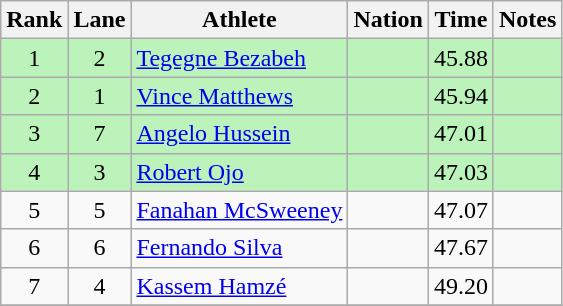<table class="wikitable sortable" style="text-align:center">
<tr>
<th>Rank</th>
<th>Lane</th>
<th>Athlete</th>
<th>Nation</th>
<th>Time</th>
<th>Notes</th>
</tr>
<tr bgcolor=bbf3bb>
<td>1</td>
<td>2</td>
<td align=left><a href='#'>Tegegne Bezabeh</a></td>
<td align=left></td>
<td>45.88</td>
<td></td>
</tr>
<tr bgcolor=bbf3bb>
<td>2</td>
<td>1</td>
<td align=left><a href='#'>Vince Matthews</a></td>
<td align=left></td>
<td>45.94</td>
<td></td>
</tr>
<tr bgcolor=bbf3bb>
<td>3</td>
<td>7</td>
<td align=left><a href='#'>Angelo Hussein</a></td>
<td align=left></td>
<td>47.01</td>
<td></td>
</tr>
<tr bgcolor=bbf3bb>
<td>4</td>
<td>3</td>
<td align=left><a href='#'>Robert Ojo</a></td>
<td align=left></td>
<td>47.03</td>
<td></td>
</tr>
<tr>
<td>5</td>
<td>5</td>
<td align=left><a href='#'>Fanahan McSweeney</a></td>
<td align=left></td>
<td>47.07</td>
<td></td>
</tr>
<tr>
<td>6</td>
<td>6</td>
<td align=left><a href='#'>Fernando Silva</a></td>
<td align=left></td>
<td>47.67</td>
<td></td>
</tr>
<tr>
<td>7</td>
<td>4</td>
<td align=left><a href='#'>Kassem Hamzé</a></td>
<td align=left></td>
<td>49.20</td>
<td></td>
</tr>
<tr>
</tr>
</table>
